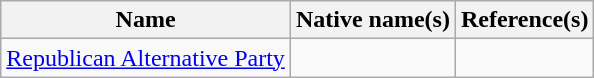<table class="wikitable">
<tr>
<th>Name</th>
<th>Native name(s)</th>
<th>Reference(s)</th>
</tr>
<tr>
<td><a href='#'>Republican Alternative Party</a></td>
<td></td>
<td></td>
</tr>
</table>
